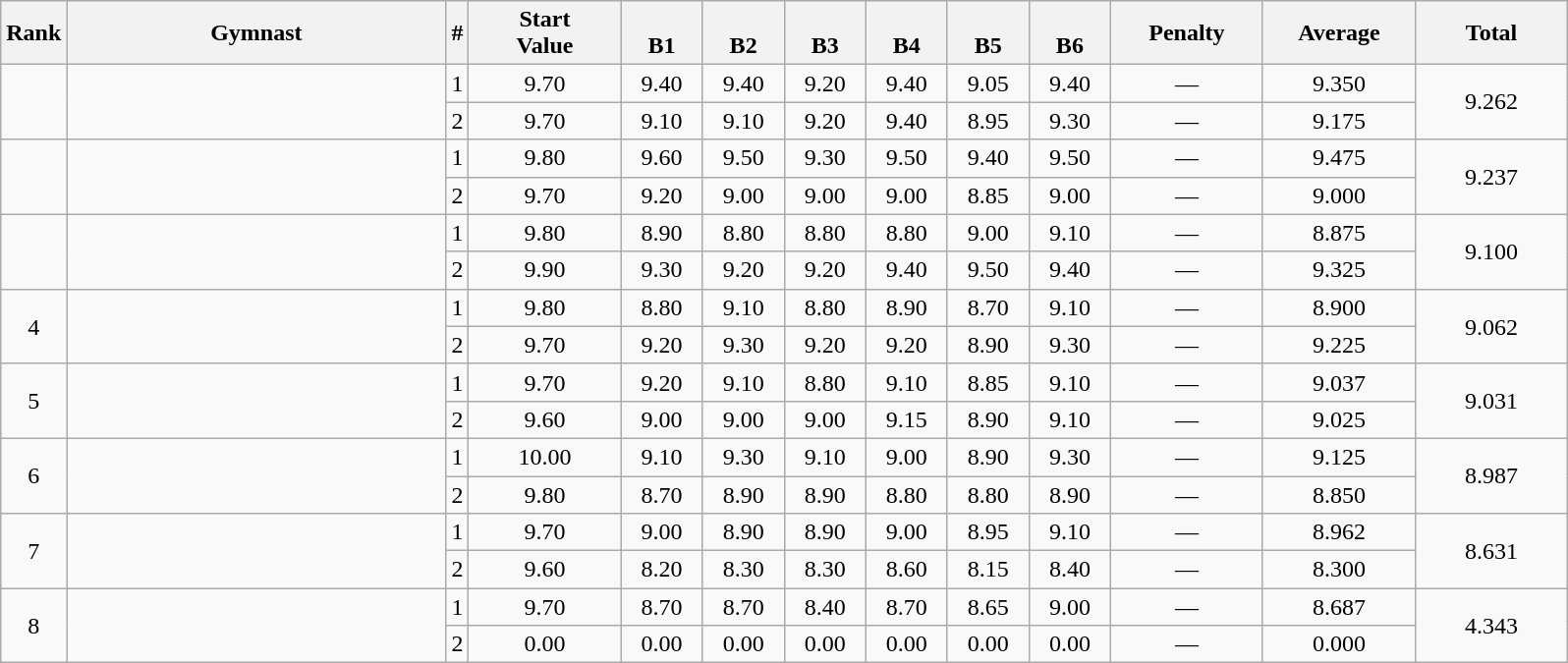<table class="wikitable" style="text-align:center">
<tr>
<th>Rank</th>
<th width=250>Gymnast</th>
<th>#</th>
<th style="width:6em">Start<br>Value</th>
<th style="vertical-align:bottom; width:3em">B1</th>
<th style="vertical-align:bottom; width:3em">B2</th>
<th style="vertical-align:bottom; width:3em">B3</th>
<th style="vertical-align:bottom; width:3em">B4</th>
<th style="vertical-align:bottom; width:3em">B5</th>
<th style="vertical-align:bottom; width:3em">B6</th>
<th style="width:6em">Penalty</th>
<th style="width:6em">Average</th>
<th style="width:6em">Total</th>
</tr>
<tr>
<td rowspan=2></td>
<td rowspan=2 align=left></td>
<td>1</td>
<td>9.70</td>
<td>9.40</td>
<td>9.40</td>
<td>9.20</td>
<td>9.40</td>
<td>9.05</td>
<td>9.40</td>
<td>—</td>
<td>9.350</td>
<td rowspan=2>9.262</td>
</tr>
<tr>
<td>2</td>
<td>9.70</td>
<td>9.10</td>
<td>9.10</td>
<td>9.20</td>
<td>9.40</td>
<td>8.95</td>
<td>9.30</td>
<td>—</td>
<td>9.175</td>
</tr>
<tr>
<td rowspan=2></td>
<td rowspan=2 align=left></td>
<td>1</td>
<td>9.80</td>
<td>9.60</td>
<td>9.50</td>
<td>9.30</td>
<td>9.50</td>
<td>9.40</td>
<td>9.50</td>
<td>—</td>
<td>9.475</td>
<td rowspan=2>9.237</td>
</tr>
<tr>
<td>2</td>
<td>9.70</td>
<td>9.20</td>
<td>9.00</td>
<td>9.00</td>
<td>9.00</td>
<td>8.85</td>
<td>9.00</td>
<td>—</td>
<td>9.000</td>
</tr>
<tr>
<td rowspan=2></td>
<td rowspan=2 align=left></td>
<td>1</td>
<td>9.80</td>
<td>8.90</td>
<td>8.80</td>
<td>8.80</td>
<td>8.80</td>
<td>9.00</td>
<td>9.10</td>
<td>—</td>
<td>8.875</td>
<td rowspan=2>9.100</td>
</tr>
<tr>
<td>2</td>
<td>9.90</td>
<td>9.30</td>
<td>9.20</td>
<td>9.20</td>
<td>9.40</td>
<td>9.50</td>
<td>9.40</td>
<td>—</td>
<td>9.325</td>
</tr>
<tr>
<td rowspan=2>4</td>
<td rowspan=2 align=left></td>
<td>1</td>
<td>9.80</td>
<td>8.80</td>
<td>9.10</td>
<td>8.80</td>
<td>8.90</td>
<td>8.70</td>
<td>9.10</td>
<td>—</td>
<td>8.900</td>
<td rowspan=2>9.062</td>
</tr>
<tr>
<td>2</td>
<td>9.70</td>
<td>9.20</td>
<td>9.30</td>
<td>9.20</td>
<td>9.20</td>
<td>8.90</td>
<td>9.30</td>
<td>—</td>
<td>9.225</td>
</tr>
<tr>
<td rowspan=2>5</td>
<td rowspan=2 align=left></td>
<td>1</td>
<td>9.70</td>
<td>9.20</td>
<td>9.10</td>
<td>8.80</td>
<td>9.10</td>
<td>8.85</td>
<td>9.10</td>
<td>—</td>
<td>9.037</td>
<td rowspan=2>9.031</td>
</tr>
<tr>
<td>2</td>
<td>9.60</td>
<td>9.00</td>
<td>9.00</td>
<td>9.00</td>
<td>9.15</td>
<td>8.90</td>
<td>9.10</td>
<td>—</td>
<td>9.025</td>
</tr>
<tr>
<td rowspan=2>6</td>
<td rowspan=2 align=left></td>
<td>1</td>
<td>10.00</td>
<td>9.10</td>
<td>9.30</td>
<td>9.10</td>
<td>9.00</td>
<td>8.90</td>
<td>9.30</td>
<td>—</td>
<td>9.125</td>
<td rowspan=2>8.987</td>
</tr>
<tr>
<td>2</td>
<td>9.80</td>
<td>8.70</td>
<td>8.90</td>
<td>8.90</td>
<td>8.80</td>
<td>8.80</td>
<td>8.90</td>
<td>—</td>
<td>8.850</td>
</tr>
<tr>
<td rowspan=2>7</td>
<td rowspan=2 align=left></td>
<td>1</td>
<td>9.70</td>
<td>9.00</td>
<td>8.90</td>
<td>8.90</td>
<td>9.00</td>
<td>8.95</td>
<td>9.10</td>
<td>—</td>
<td>8.962</td>
<td rowspan=2>8.631</td>
</tr>
<tr>
<td>2</td>
<td>9.60</td>
<td>8.20</td>
<td>8.30</td>
<td>8.30</td>
<td>8.60</td>
<td>8.15</td>
<td>8.40</td>
<td>—</td>
<td>8.300</td>
</tr>
<tr>
<td rowspan=2>8</td>
<td rowspan=2 align=left></td>
<td>1</td>
<td>9.70</td>
<td>8.70</td>
<td>8.70</td>
<td>8.40</td>
<td>8.70</td>
<td>8.65</td>
<td>9.00</td>
<td>—</td>
<td>8.687</td>
<td rowspan=2>4.343</td>
</tr>
<tr>
<td>2</td>
<td>0.00</td>
<td>0.00</td>
<td>0.00</td>
<td>0.00</td>
<td>0.00</td>
<td>0.00</td>
<td>0.00</td>
<td>—</td>
<td>0.000</td>
</tr>
</table>
